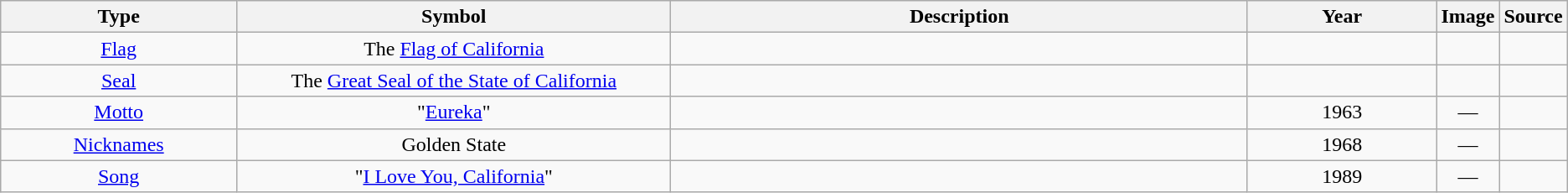<table class="wikitable" style="text-align:center;">
<tr>
<th style="width:16%;">Type</th>
<th style="width:30%;">Symbol</th>
<th style="width:40%;">Description</th>
<th style="width:13%;">Year</th>
<th style="width:13%;">Image</th>
<th style="width:10%;">Source</th>
</tr>
<tr>
<td><a href='#'>Flag</a></td>
<td>The <a href='#'>Flag of California</a></td>
<td></td>
<td></td>
<td></td>
<td></td>
</tr>
<tr>
<td><a href='#'>Seal</a></td>
<td>The <a href='#'>Great Seal of the State of California</a></td>
<td></td>
<td></td>
<td></td>
<td></td>
</tr>
<tr>
<td><a href='#'>Motto</a></td>
<td>"<a href='#'>Eureka</a>"</td>
<td></td>
<td>1963</td>
<td>—</td>
<td></td>
</tr>
<tr>
<td><a href='#'>Nicknames</a></td>
<td>Golden State</td>
<td></td>
<td>1968</td>
<td>—</td>
<td></td>
</tr>
<tr>
<td><a href='#'>Song</a></td>
<td>"<a href='#'>I Love You, California</a>"</td>
<td></td>
<td>1989</td>
<td>—</td>
<td></td>
</tr>
</table>
